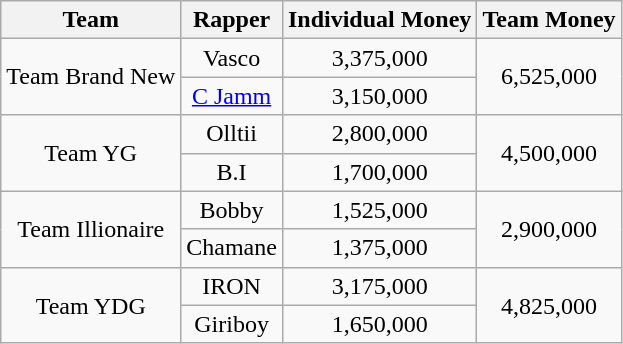<table class="wikitable sortable" style="text-align:center" border="2">
<tr>
<th>Team</th>
<th>Rapper</th>
<th>Individual Money</th>
<th>Team Money</th>
</tr>
<tr>
<td rowspan="2">Team Brand New</td>
<td>Vasco</td>
<td>3,375,000</td>
<td rowspan="2">6,525,000</td>
</tr>
<tr>
<td><a href='#'>C Jamm</a></td>
<td>3,150,000</td>
</tr>
<tr>
<td rowspan="2">Team YG</td>
<td>Olltii</td>
<td>2,800,000</td>
<td rowspan="2">4,500,000</td>
</tr>
<tr>
<td>B.I</td>
<td>1,700,000</td>
</tr>
<tr>
<td rowspan="2">Team Illionaire</td>
<td>Bobby</td>
<td>1,525,000</td>
<td rowspan="2">2,900,000</td>
</tr>
<tr>
<td>Chamane</td>
<td>1,375,000</td>
</tr>
<tr>
<td rowspan="2">Team YDG</td>
<td>IRON</td>
<td>3,175,000</td>
<td rowspan="2">4,825,000</td>
</tr>
<tr>
<td>Giriboy</td>
<td>1,650,000</td>
</tr>
</table>
